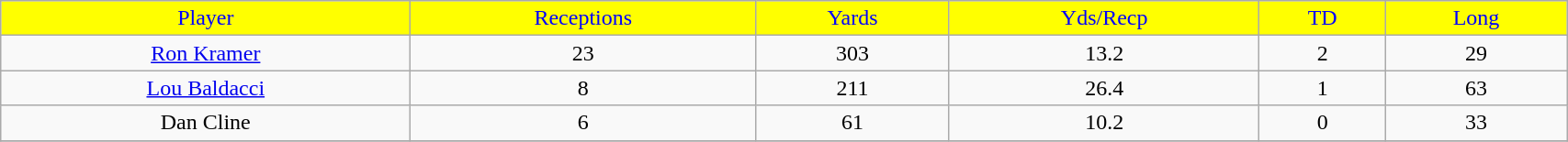<table class="wikitable" width="90%">
<tr align="center" style="background:yellow;color:blue;">
<td>Player</td>
<td>Receptions</td>
<td>Yards</td>
<td>Yds/Recp</td>
<td>TD</td>
<td>Long</td>
</tr>
<tr align="center" bgcolor="">
<td><a href='#'>Ron Kramer</a></td>
<td>23</td>
<td>303</td>
<td>13.2</td>
<td>2</td>
<td>29</td>
</tr>
<tr align="center" bgcolor="">
<td><a href='#'>Lou Baldacci</a></td>
<td>8</td>
<td>211</td>
<td>26.4</td>
<td>1</td>
<td>63</td>
</tr>
<tr align="center" bgcolor="">
<td>Dan Cline</td>
<td>6</td>
<td>61</td>
<td>10.2</td>
<td>0</td>
<td>33</td>
</tr>
<tr>
</tr>
</table>
